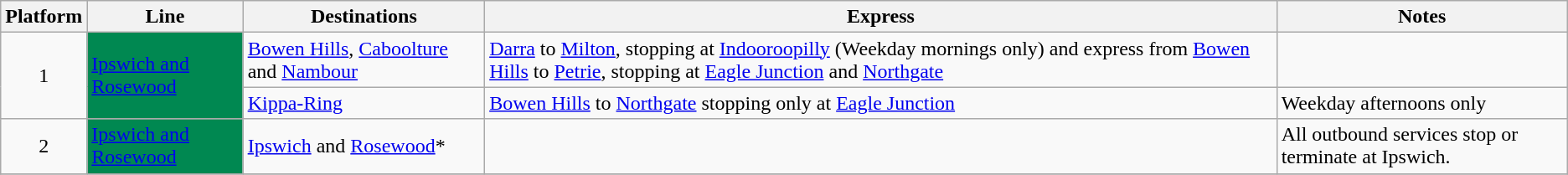<table class="wikitable" style="float: none; margin: 0.5em; ">
<tr>
<th>Platform</th>
<th>Line</th>
<th>Destinations</th>
<th>Express</th>
<th>Notes</th>
</tr>
<tr>
<td rowspan="2" style="text-align:center;">1</td>
<td rowspan="2" style=background:#008851><a href='#'><span>Ipswich and Rosewood</span></a></td>
<td><a href='#'>Bowen Hills</a>, <a href='#'>Caboolture</a> and <a href='#'>Nambour</a></td>
<td><a href='#'>Darra</a> to <a href='#'>Milton</a>, stopping at <a href='#'>Indooroopilly</a> (Weekday mornings only) and express from <a href='#'>Bowen Hills</a> to <a href='#'>Petrie</a>, stopping at <a href='#'>Eagle Junction</a> and <a href='#'>Northgate</a></td>
<td></td>
</tr>
<tr>
<td><a href='#'>Kippa-Ring</a></td>
<td><a href='#'>Bowen Hills</a> to <a href='#'>Northgate</a> stopping only at <a href='#'>Eagle Junction</a></td>
<td>Weekday afternoons only</td>
</tr>
<tr>
<td style="text-align:center;">2</td>
<td style=background:#008851><a href='#'><span>Ipswich and Rosewood</span></a></td>
<td><a href='#'>Ipswich</a> and <a href='#'>Rosewood</a>*</td>
<td></td>
<td>All outbound services stop or terminate at Ipswich.</td>
</tr>
<tr>
</tr>
</table>
